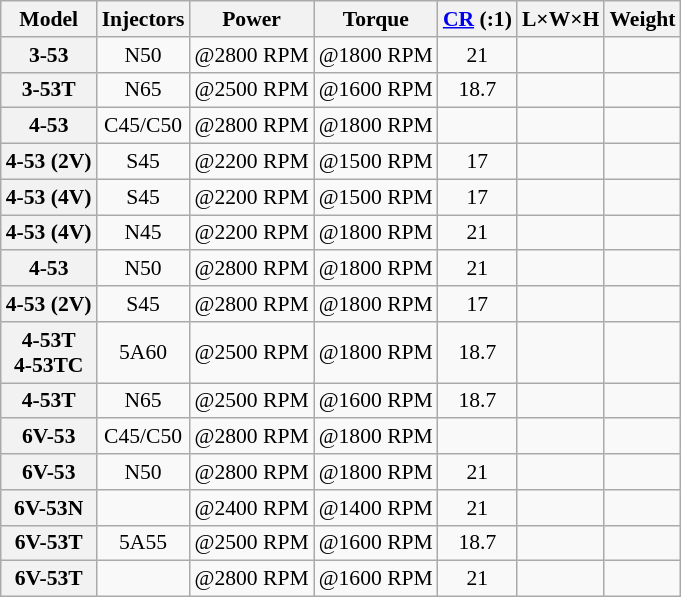<table class="wikitable sortable" style="font-size:90%;text-align:center;">
<tr>
<th>Model</th>
<th>Injectors</th>
<th>Power</th>
<th>Torque</th>
<th><a href='#'>CR</a> (:1)</th>
<th>L×W×H</th>
<th>Weight</th>
</tr>
<tr>
<th>3-53</th>
<td>N50</td>
<td> @2800 RPM</td>
<td> @1800 RPM</td>
<td>21</td>
<td></td>
<td></td>
</tr>
<tr>
<th>3-53T</th>
<td>N65</td>
<td> @2500 RPM</td>
<td> @1600 RPM</td>
<td>18.7</td>
<td></td>
<td></td>
</tr>
<tr>
<th>4-53</th>
<td>C45/C50</td>
<td> @2800 RPM</td>
<td> @1800 RPM</td>
<td></td>
<td></td>
<td></td>
</tr>
<tr>
<th>4-53 (2V)</th>
<td>S45</td>
<td> @2200 RPM</td>
<td> @1500 RPM</td>
<td>17</td>
<td></td>
<td></td>
</tr>
<tr>
<th>4-53 (4V)</th>
<td>S45</td>
<td> @2200 RPM</td>
<td> @1500 RPM</td>
<td>17</td>
<td></td>
<td></td>
</tr>
<tr>
<th>4-53 (4V)</th>
<td>N45</td>
<td> @2200 RPM</td>
<td> @1800 RPM</td>
<td>21</td>
<td></td>
<td></td>
</tr>
<tr>
<th>4-53</th>
<td>N50</td>
<td> @2800 RPM</td>
<td> @1800 RPM</td>
<td>21</td>
<td></td>
<td></td>
</tr>
<tr>
<th>4-53 (2V)</th>
<td>S45</td>
<td> @2800 RPM</td>
<td> @1800 RPM</td>
<td>17</td>
<td></td>
<td></td>
</tr>
<tr>
<th>4-53T<br>4-53TC</th>
<td>5A60</td>
<td> @2500 RPM</td>
<td> @1800 RPM</td>
<td>18.7</td>
<td></td>
<td></td>
</tr>
<tr>
<th>4-53T</th>
<td>N65</td>
<td> @2500 RPM</td>
<td> @1600 RPM</td>
<td>18.7</td>
<td></td>
<td></td>
</tr>
<tr>
<th>6V-53</th>
<td>C45/C50</td>
<td> @2800 RPM</td>
<td> @1800 RPM</td>
<td></td>
<td></td>
<td></td>
</tr>
<tr>
<th>6V-53</th>
<td>N50</td>
<td> @2800 RPM</td>
<td> @1800 RPM</td>
<td>21</td>
<td></td>
<td></td>
</tr>
<tr>
<th>6V-53N</th>
<td></td>
<td> @2400 RPM</td>
<td> @1400 RPM</td>
<td>21</td>
<td></td>
<td></td>
</tr>
<tr>
<th>6V-53T</th>
<td>5A55</td>
<td> @2500 RPM</td>
<td> @1600 RPM</td>
<td>18.7</td>
<td></td>
<td></td>
</tr>
<tr>
<th>6V-53T</th>
<td></td>
<td> @2800 RPM</td>
<td> @1600 RPM</td>
<td>21</td>
<td></td>
<td></td>
</tr>
</table>
